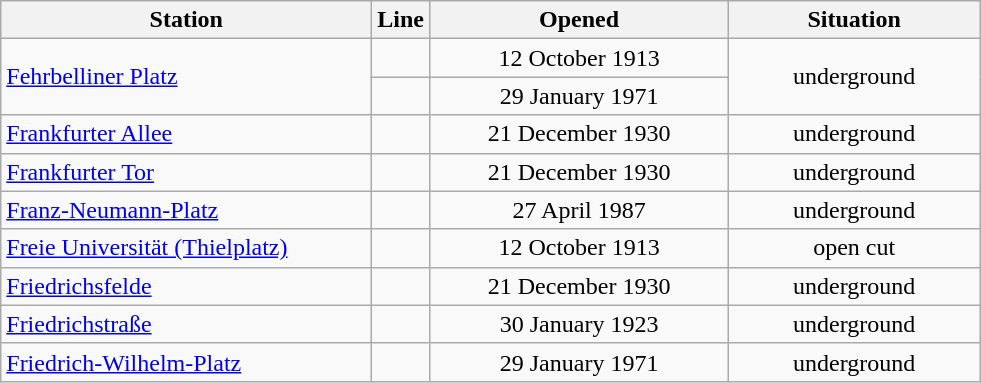<table class="wikitable" style="text-align:center">
<tr>
<th style="width:15em">Station</th>
<th>Line</th>
<th style="width:12em">Opened</th>
<th style="width:10em">Situation</th>
</tr>
<tr>
<td rowspan="2" align="left"><a href='#'>Fehrbelliner Platz</a></td>
<td></td>
<td>12 October 1913</td>
<td rowspan="2">underground</td>
</tr>
<tr>
<td></td>
<td>29 January 1971</td>
</tr>
<tr>
<td align="left"><a href='#'>Frankfurter Allee</a></td>
<td></td>
<td>21 December 1930</td>
<td>underground</td>
</tr>
<tr>
<td align="left"><a href='#'>Frankfurter Tor</a></td>
<td></td>
<td>21 December 1930</td>
<td>underground</td>
</tr>
<tr>
<td align="left"><a href='#'>Franz-Neumann-Platz</a></td>
<td></td>
<td>27 April 1987</td>
<td>underground</td>
</tr>
<tr>
<td align="left"><a href='#'>Freie Universität (Thielplatz)</a></td>
<td></td>
<td>12 October 1913</td>
<td>open cut</td>
</tr>
<tr>
<td align="left"><a href='#'>Friedrichsfelde</a></td>
<td></td>
<td>21 December 1930</td>
<td>underground</td>
</tr>
<tr>
<td align="left"><a href='#'>Friedrichstraße</a></td>
<td></td>
<td>30 January 1923</td>
<td>underground</td>
</tr>
<tr>
<td align="left"><a href='#'>Friedrich-Wilhelm-Platz</a></td>
<td></td>
<td>29 January 1971</td>
<td>underground</td>
</tr>
</table>
